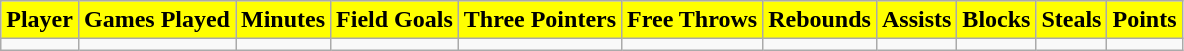<table class="wikitable" style="text-align:center">
<tr>
<th style="background:yellow; color:black;">Player</th>
<th style="background:yellow; color:black;">Games Played</th>
<th style="background:yellow; color:black;">Minutes</th>
<th style="background:yellow; color:black;">Field Goals</th>
<th style="background:yellow; color:black;">Three Pointers</th>
<th style="background:yellow; color:black;">Free Throws</th>
<th style="background:yellow; color:black;">Rebounds</th>
<th style="background:yellow; color:black;">Assists</th>
<th style="background:yellow; color:black;">Blocks</th>
<th style="background:yellow; color:black;">Steals</th>
<th style="background:yellow; color:black;">Points</th>
</tr>
<tr>
<td></td>
<td></td>
<td></td>
<td></td>
<td></td>
<td></td>
<td></td>
<td></td>
<td></td>
<td></td>
<td></td>
</tr>
</table>
